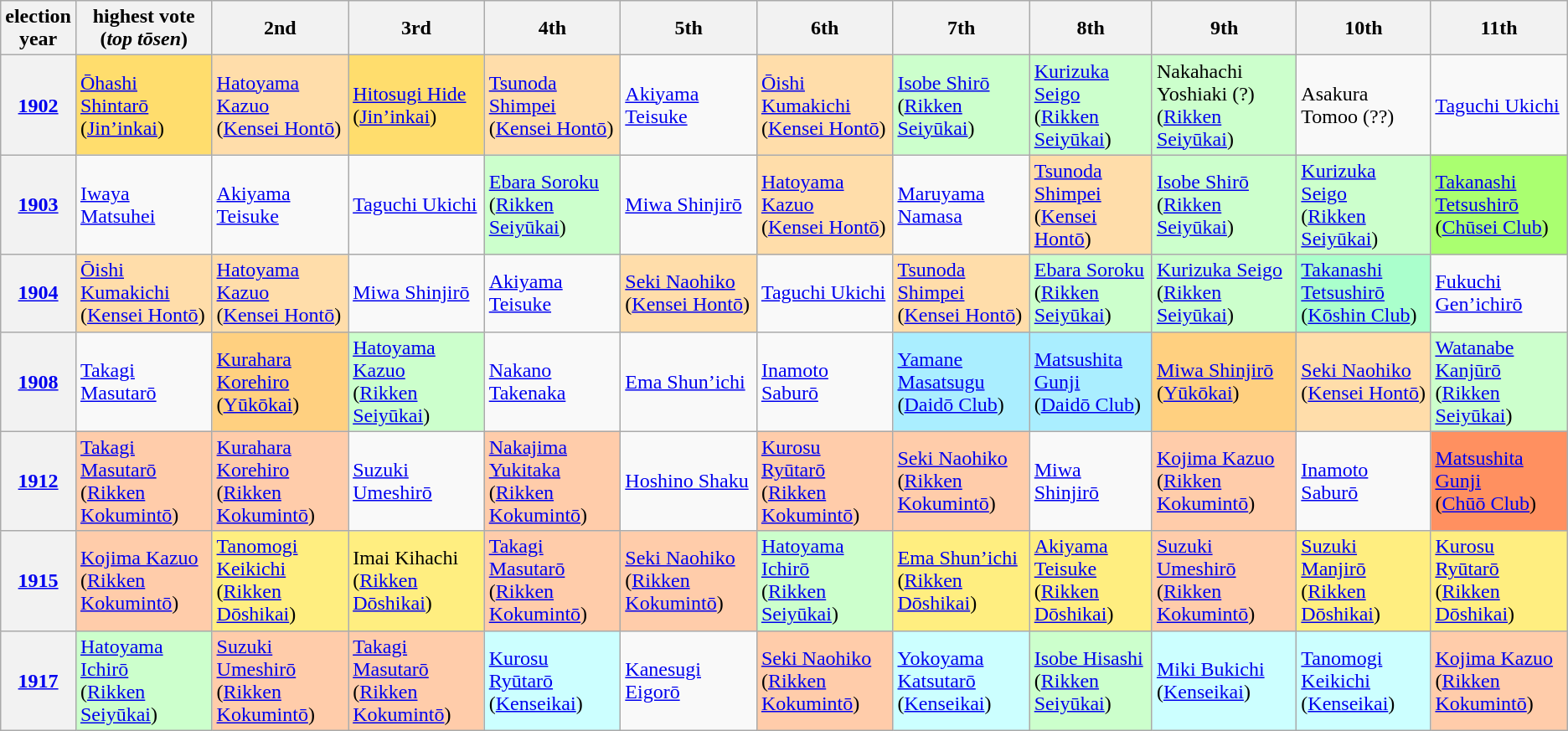<table class="wikitable" border="1">
<tr>
<th>election<br>year</th>
<th>highest vote<br>(<em>top tōsen</em>)</th>
<th>2nd</th>
<th>3rd</th>
<th>4th</th>
<th>5th</th>
<th>6th</th>
<th>7th</th>
<th>8th</th>
<th>9th</th>
<th>10th</th>
<th>11th</th>
</tr>
<tr>
<th><a href='#'>1902</a></th>
<td bgcolor="#FFDD6D"><a href='#'>Ōhashi Shintarō</a><br> (<a href='#'>Jin’inkai</a>)</td>
<td bgcolor="#FFDDAA"><a href='#'>Hatoyama Kazuo</a><br> (<a href='#'>Kensei Hontō</a>)</td>
<td bgcolor="#FFDD6D"><a href='#'>Hitosugi Hide</a><br> (<a href='#'>Jin’inkai</a>)</td>
<td bgcolor="#FFDDAA"><a href='#'>Tsunoda Shimpei</a><br> (<a href='#'>Kensei Hontō</a>)</td>
<td><a href='#'>Akiyama Teisuke</a></td>
<td bgcolor="#FFDDAA"><a href='#'>Ōishi Kumakichi</a><br> (<a href='#'>Kensei Hontō</a>)</td>
<td bgcolor="#CCFFCC"><a href='#'>Isobe Shirō</a><br> (<a href='#'>Rikken Seiyūkai</a>)</td>
<td bgcolor="#CCFFCC"><a href='#'>Kurizuka Seigo</a><br> (<a href='#'>Rikken Seiyūkai</a>)</td>
<td bgcolor="#CCFFCC">Nakahachi Yoshiaki (?)<br> (<a href='#'>Rikken Seiyūkai</a>)</td>
<td>Asakura Tomoo (??)</td>
<td><a href='#'>Taguchi Ukichi</a></td>
</tr>
<tr>
<th><a href='#'>1903</a></th>
<td><a href='#'>Iwaya Matsuhei</a></td>
<td><a href='#'>Akiyama Teisuke</a></td>
<td><a href='#'>Taguchi Ukichi</a></td>
<td bgcolor="#CCFFCC"><a href='#'>Ebara Soroku</a><br> (<a href='#'>Rikken Seiyūkai</a>)</td>
<td><a href='#'>Miwa Shinjirō</a></td>
<td bgcolor="#FFDDAA"><a href='#'>Hatoyama Kazuo</a><br> (<a href='#'>Kensei Hontō</a>)</td>
<td><a href='#'>Maruyama Namasa</a></td>
<td bgcolor="#FFDDAA"><a href='#'>Tsunoda Shimpei</a><br> (<a href='#'>Kensei Hontō</a>)</td>
<td bgcolor="#CCFFCC"><a href='#'>Isobe Shirō</a><br> (<a href='#'>Rikken Seiyūkai</a>)</td>
<td bgcolor="#CCFFCC"><a href='#'>Kurizuka Seigo</a><br> (<a href='#'>Rikken Seiyūkai</a>)</td>
<td bgcolor="#AAFF70"><a href='#'>Takanashi Tetsushirō</a><br> (<a href='#'>Chūsei Club</a>)</td>
</tr>
<tr>
<th><a href='#'>1904</a></th>
<td bgcolor="#FFDDAA"><a href='#'>Ōishi Kumakichi</a><br> (<a href='#'>Kensei Hontō</a>)</td>
<td bgcolor="#FFDDAA"><a href='#'>Hatoyama Kazuo</a><br> (<a href='#'>Kensei Hontō</a>)</td>
<td><a href='#'>Miwa Shinjirō</a></td>
<td><a href='#'>Akiyama Teisuke</a></td>
<td bgcolor="#FFDDAA"><a href='#'>Seki Naohiko</a><br> (<a href='#'>Kensei Hontō</a>)</td>
<td><a href='#'>Taguchi Ukichi</a></td>
<td bgcolor="#FFDDAA"><a href='#'>Tsunoda Shimpei</a><br> (<a href='#'>Kensei Hontō</a>)</td>
<td bgcolor="#CCFFCC"><a href='#'>Ebara Soroku</a><br> (<a href='#'>Rikken Seiyūkai</a>)</td>
<td bgcolor="#CCFFCC"><a href='#'>Kurizuka Seigo</a><br> (<a href='#'>Rikken Seiyūkai</a>)</td>
<td bgcolor="#AAFFCC"><a href='#'>Takanashi Tetsushirō</a><br> (<a href='#'>Kōshin Club</a>)</td>
<td><a href='#'>Fukuchi Gen’ichirō</a></td>
</tr>
<tr>
<th><a href='#'>1908</a></th>
<td><a href='#'>Takagi Masutarō</a></td>
<td bgcolor="#FFD080"><a href='#'>Kurahara Korehiro</a><br> (<a href='#'>Yūkōkai</a>)</td>
<td bgcolor="#CCFFCC"><a href='#'>Hatoyama Kazuo</a><br> (<a href='#'>Rikken Seiyūkai</a>)</td>
<td><a href='#'>Nakano Takenaka</a></td>
<td><a href='#'>Ema Shun’ichi</a></td>
<td><a href='#'>Inamoto Saburō</a></td>
<td bgcolor="#AAEEFF"><a href='#'>Yamane Masatsugu</a><br> (<a href='#'>Daidō Club</a>)</td>
<td bgcolor="#AAEEFF"><a href='#'>Matsushita Gunji</a><br> (<a href='#'>Daidō Club</a>)</td>
<td bgcolor="#FFD080"><a href='#'>Miwa Shinjirō</a><br> (<a href='#'>Yūkōkai</a>)</td>
<td bgcolor="#FFDDAA"><a href='#'>Seki Naohiko</a><br> (<a href='#'>Kensei Hontō</a>)</td>
<td bgcolor="#CCFFCC"><a href='#'>Watanabe Kanjūrō</a><br> (<a href='#'>Rikken Seiyūkai</a>)</td>
</tr>
<tr>
<th><a href='#'>1912</a></th>
<td bgcolor="#FFCCAA"><a href='#'>Takagi Masutarō</a><br> (<a href='#'>Rikken Kokumintō</a>)</td>
<td bgcolor="#FFCCAA"><a href='#'>Kurahara Korehiro</a><br> (<a href='#'>Rikken Kokumintō</a>)</td>
<td><a href='#'>Suzuki Umeshirō</a></td>
<td bgcolor="#FFCCAA"><a href='#'>Nakajima Yukitaka</a><br> (<a href='#'>Rikken Kokumintō</a>)</td>
<td><a href='#'>Hoshino Shaku</a></td>
<td bgcolor="#FFCCAA"><a href='#'>Kurosu Ryūtarō</a><br> (<a href='#'>Rikken Kokumintō</a>)</td>
<td bgcolor="#FFCCAA"><a href='#'>Seki Naohiko</a><br> (<a href='#'>Rikken Kokumintō</a>)</td>
<td><a href='#'>Miwa Shinjirō</a></td>
<td bgcolor="#FFCCAA"><a href='#'>Kojima Kazuo</a><br> (<a href='#'>Rikken Kokumintō</a>)</td>
<td><a href='#'>Inamoto Saburō</a></td>
<td bgcolor="#FF9060"><a href='#'>Matsushita Gunji</a><br> (<a href='#'>Chūō Club</a>)</td>
</tr>
<tr>
<th><a href='#'>1915</a></th>
<td bgcolor="#FFCCAA"><a href='#'>Kojima Kazuo</a><br> (<a href='#'>Rikken Kokumintō</a>)</td>
<td bgcolor="#FFEE80"><a href='#'>Tanomogi Keikichi</a><br> (<a href='#'>Rikken Dōshikai</a>)</td>
<td bgcolor="#FFEE80">Imai Kihachi<br> (<a href='#'>Rikken Dōshikai</a>)</td>
<td bgcolor="#FFCCAA"><a href='#'>Takagi Masutarō</a><br> (<a href='#'>Rikken Kokumintō</a>)</td>
<td bgcolor="#FFCCAA"><a href='#'>Seki Naohiko</a><br> (<a href='#'>Rikken Kokumintō</a>)</td>
<td bgcolor="#CCFFCC"><a href='#'>Hatoyama Ichirō</a><br> (<a href='#'>Rikken Seiyūkai</a>)</td>
<td bgcolor="#FFEE80"><a href='#'>Ema Shun’ichi</a><br> (<a href='#'>Rikken Dōshikai</a>)</td>
<td bgcolor="#FFEE80"><a href='#'>Akiyama Teisuke</a><br> (<a href='#'>Rikken Dōshikai</a>)</td>
<td bgcolor="#FFCCAA"><a href='#'>Suzuki Umeshirō</a><br> (<a href='#'>Rikken Kokumintō</a>)</td>
<td bgcolor="#FFEE80"><a href='#'>Suzuki Manjirō</a><br> (<a href='#'>Rikken Dōshikai</a>)</td>
<td bgcolor="#FFEE80"><a href='#'>Kurosu Ryūtarō</a><br> (<a href='#'>Rikken Dōshikai</a>)</td>
</tr>
<tr>
<th><a href='#'>1917</a></th>
<td bgcolor="#CCFFCC"><a href='#'>Hatoyama Ichirō</a><br> (<a href='#'>Rikken Seiyūkai</a>)</td>
<td bgcolor="#FFCCAA"><a href='#'>Suzuki Umeshirō</a><br> (<a href='#'>Rikken Kokumintō</a>)</td>
<td bgcolor="#FFCCAA"><a href='#'>Takagi Masutarō</a><br> (<a href='#'>Rikken Kokumintō</a>)</td>
<td bgcolor="#CCFFFF"><a href='#'>Kurosu Ryūtarō</a><br> (<a href='#'>Kenseikai</a>)</td>
<td><a href='#'>Kanesugi Eigorō</a></td>
<td bgcolor="#FFCCAA"><a href='#'>Seki Naohiko</a><br> (<a href='#'>Rikken Kokumintō</a>)</td>
<td bgcolor="#CCFFFF"><a href='#'>Yokoyama Katsutarō</a><br> (<a href='#'>Kenseikai</a>)</td>
<td bgcolor="#CCFFCC"><a href='#'>Isobe Hisashi</a><br> (<a href='#'>Rikken Seiyūkai</a>)</td>
<td bgcolor="#CCFFFF"><a href='#'>Miki Bukichi</a><br> (<a href='#'>Kenseikai</a>)</td>
<td bgcolor="#CCFFFF"><a href='#'>Tanomogi Keikichi</a><br> (<a href='#'>Kenseikai</a>)</td>
<td bgcolor="#FFCCAA"><a href='#'>Kojima Kazuo</a><br> (<a href='#'>Rikken Kokumintō</a>)</td>
</tr>
</table>
